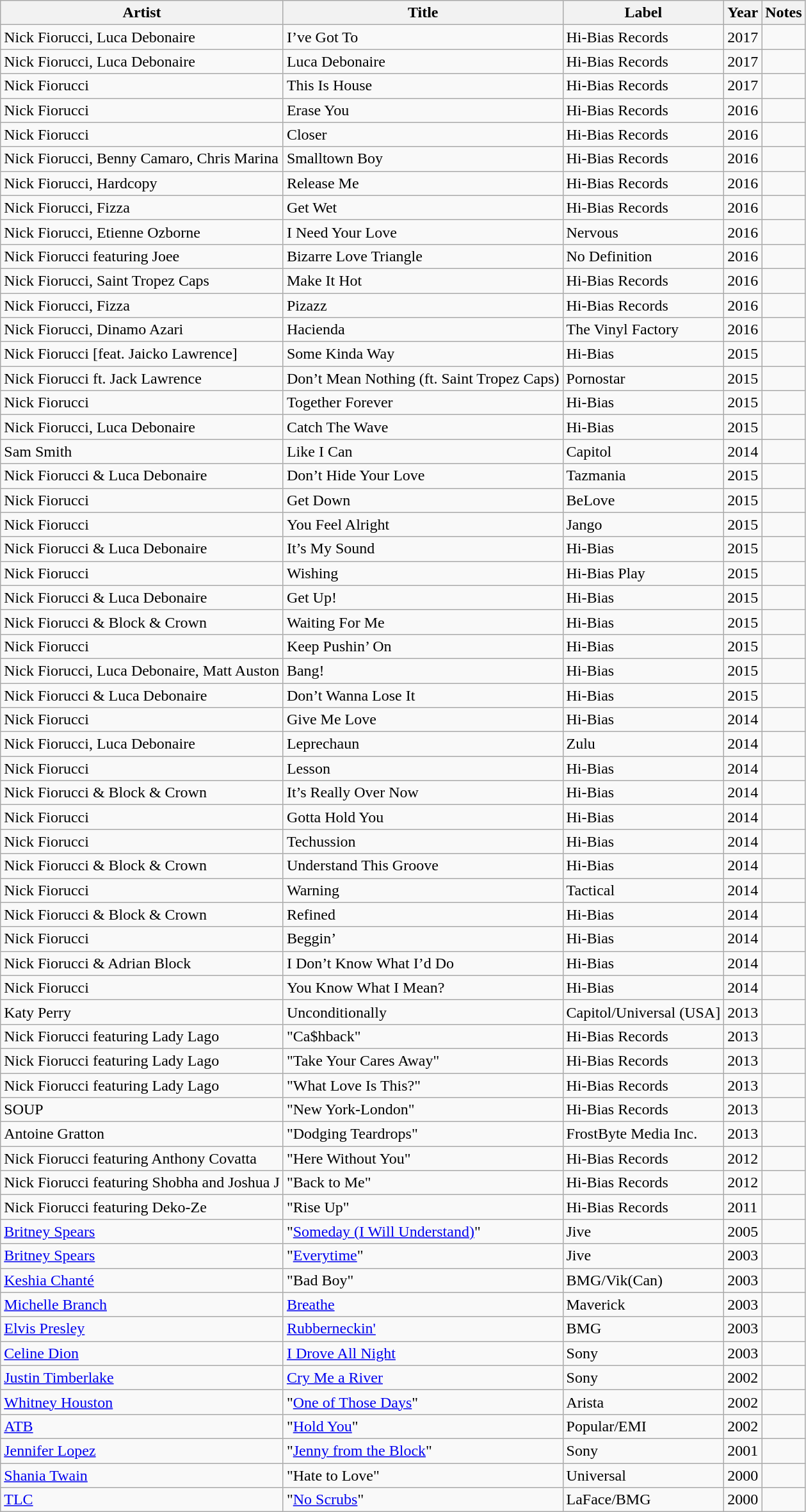<table class="wikitable">
<tr>
<th>Artist</th>
<th>Title</th>
<th>Label</th>
<th>Year</th>
<th>Notes</th>
</tr>
<tr>
<td>Nick Fiorucci, Luca Debonaire</td>
<td>I’ve Got To</td>
<td>Hi-Bias Records</td>
<td>2017</td>
<td></td>
</tr>
<tr>
<td>Nick Fiorucci, Luca Debonaire</td>
<td>Luca Debonaire</td>
<td>Hi-Bias Records</td>
<td>2017</td>
<td></td>
</tr>
<tr>
<td>Nick Fiorucci</td>
<td>This Is House</td>
<td>Hi-Bias Records</td>
<td>2017</td>
<td></td>
</tr>
<tr>
<td>Nick Fiorucci</td>
<td>Erase You</td>
<td>Hi-Bias Records</td>
<td>2016</td>
<td></td>
</tr>
<tr>
<td>Nick Fiorucci</td>
<td>Closer</td>
<td>Hi-Bias Records</td>
<td>2016</td>
<td></td>
</tr>
<tr>
<td>Nick Fiorucci, Benny Camaro, Chris Marina</td>
<td>Smalltown Boy</td>
<td>Hi-Bias Records</td>
<td>2016</td>
<td></td>
</tr>
<tr>
<td>Nick Fiorucci, Hardcopy</td>
<td>Release Me</td>
<td>Hi-Bias Records</td>
<td>2016</td>
<td></td>
</tr>
<tr>
<td>Nick Fiorucci, Fizza</td>
<td>Get Wet</td>
<td>Hi-Bias Records</td>
<td>2016</td>
<td></td>
</tr>
<tr>
<td>Nick Fiorucci, Etienne Ozborne</td>
<td>I Need Your Love</td>
<td>Nervous</td>
<td>2016</td>
<td></td>
</tr>
<tr>
<td>Nick Fiorucci featuring Joee</td>
<td>Bizarre Love Triangle</td>
<td>No Definition</td>
<td>2016</td>
<td></td>
</tr>
<tr>
<td>Nick Fiorucci, Saint Tropez Caps</td>
<td>Make It Hot</td>
<td>Hi-Bias Records</td>
<td>2016</td>
<td></td>
</tr>
<tr>
<td>Nick Fiorucci, Fizza</td>
<td>Pizazz</td>
<td>Hi-Bias Records</td>
<td>2016</td>
<td></td>
</tr>
<tr>
<td>Nick Fiorucci, Dinamo Azari</td>
<td>Hacienda</td>
<td>The Vinyl Factory</td>
<td>2016</td>
<td></td>
</tr>
<tr>
<td>Nick Fiorucci [feat. Jaicko Lawrence]</td>
<td>Some Kinda Way</td>
<td>Hi-Bias</td>
<td>2015</td>
<td></td>
</tr>
<tr>
<td>Nick Fiorucci ft. Jack Lawrence</td>
<td>Don’t Mean Nothing (ft. Saint Tropez Caps)</td>
<td>Pornostar</td>
<td>2015</td>
<td></td>
</tr>
<tr>
<td>Nick Fiorucci</td>
<td>Together Forever</td>
<td>Hi-Bias</td>
<td>2015</td>
<td></td>
</tr>
<tr>
<td>Nick Fiorucci, Luca Debonaire</td>
<td>Catch The Wave</td>
<td>Hi-Bias</td>
<td>2015</td>
<td></td>
</tr>
<tr>
<td>Sam Smith</td>
<td>Like I Can</td>
<td>Capitol</td>
<td>2014</td>
<td></td>
</tr>
<tr>
<td>Nick Fiorucci & Luca Debonaire</td>
<td>Don’t Hide Your Love</td>
<td>Tazmania</td>
<td>2015</td>
<td></td>
</tr>
<tr>
<td>Nick Fiorucci</td>
<td>Get Down</td>
<td>BeLove</td>
<td>2015</td>
<td></td>
</tr>
<tr>
<td>Nick Fiorucci</td>
<td>You Feel Alright</td>
<td>Jango</td>
<td>2015</td>
<td></td>
</tr>
<tr>
<td>Nick Fiorucci & Luca Debonaire</td>
<td>It’s My Sound</td>
<td>Hi-Bias</td>
<td>2015</td>
<td></td>
</tr>
<tr>
<td>Nick Fiorucci</td>
<td>Wishing</td>
<td>Hi-Bias Play</td>
<td>2015</td>
<td></td>
</tr>
<tr>
<td>Nick Fiorucci & Luca Debonaire</td>
<td>Get Up!</td>
<td>Hi-Bias</td>
<td>2015</td>
<td></td>
</tr>
<tr>
<td>Nick Fiorucci & Block & Crown</td>
<td>Waiting For Me</td>
<td>Hi-Bias</td>
<td>2015</td>
<td></td>
</tr>
<tr>
<td>Nick Fiorucci</td>
<td>Keep Pushin’ On</td>
<td>Hi-Bias</td>
<td>2015</td>
<td></td>
</tr>
<tr>
<td>Nick Fiorucci, Luca Debonaire, Matt Auston</td>
<td>Bang!</td>
<td>Hi-Bias</td>
<td>2015</td>
<td></td>
</tr>
<tr>
<td>Nick Fiorucci & Luca Debonaire</td>
<td>Don’t Wanna Lose It</td>
<td>Hi-Bias</td>
<td>2015</td>
<td></td>
</tr>
<tr>
<td>Nick Fiorucci</td>
<td>Give Me Love</td>
<td>Hi-Bias</td>
<td>2014</td>
<td></td>
</tr>
<tr>
<td>Nick Fiorucci, Luca Debonaire</td>
<td>Leprechaun</td>
<td>Zulu</td>
<td>2014</td>
<td></td>
</tr>
<tr>
<td>Nick Fiorucci</td>
<td>Lesson</td>
<td>Hi-Bias</td>
<td>2014</td>
<td></td>
</tr>
<tr>
<td>Nick Fiorucci & Block & Crown</td>
<td>It’s Really Over Now</td>
<td>Hi-Bias</td>
<td>2014</td>
<td></td>
</tr>
<tr>
<td>Nick Fiorucci</td>
<td>Gotta Hold You</td>
<td>Hi-Bias</td>
<td>2014</td>
<td></td>
</tr>
<tr>
<td>Nick Fiorucci</td>
<td>Techussion</td>
<td>Hi-Bias</td>
<td>2014</td>
<td></td>
</tr>
<tr>
<td>Nick Fiorucci & Block & Crown</td>
<td>Understand This Groove</td>
<td>Hi-Bias</td>
<td>2014</td>
<td></td>
</tr>
<tr>
<td>Nick Fiorucci</td>
<td>Warning</td>
<td>Tactical</td>
<td>2014</td>
<td></td>
</tr>
<tr>
<td>Nick Fiorucci & Block & Crown</td>
<td>Refined</td>
<td>Hi-Bias</td>
<td>2014</td>
<td></td>
</tr>
<tr>
<td>Nick Fiorucci</td>
<td>Beggin’</td>
<td>Hi-Bias</td>
<td>2014</td>
<td></td>
</tr>
<tr>
<td>Nick Fiorucci & Adrian Block</td>
<td>I Don’t Know What I’d Do</td>
<td>Hi-Bias</td>
<td>2014</td>
<td></td>
</tr>
<tr>
<td>Nick Fiorucci</td>
<td>You Know What I Mean?</td>
<td>Hi-Bias</td>
<td>2014</td>
<td></td>
</tr>
<tr>
<td>Katy Perry</td>
<td>Unconditionally</td>
<td>Capitol/Universal (USA]</td>
<td>2013</td>
<td></td>
</tr>
<tr>
<td>Nick Fiorucci featuring Lady Lago</td>
<td>"Ca$hback"</td>
<td>Hi-Bias Records</td>
<td>2013</td>
<td></td>
</tr>
<tr>
<td>Nick Fiorucci featuring Lady Lago</td>
<td>"Take Your Cares Away"</td>
<td>Hi-Bias Records</td>
<td>2013</td>
<td></td>
</tr>
<tr>
<td>Nick Fiorucci featuring Lady Lago</td>
<td>"What Love Is This?"</td>
<td>Hi-Bias Records</td>
<td>2013</td>
<td></td>
</tr>
<tr>
<td>SOUP</td>
<td>"New York-London"</td>
<td>Hi-Bias Records</td>
<td>2013</td>
<td></td>
</tr>
<tr>
<td>Antoine Gratton</td>
<td>"Dodging Teardrops"</td>
<td>FrostByte Media Inc.</td>
<td>2013</td>
<td></td>
</tr>
<tr>
<td>Nick Fiorucci featuring Anthony Covatta</td>
<td>"Here Without You"</td>
<td>Hi-Bias Records</td>
<td>2012</td>
<td></td>
</tr>
<tr>
<td>Nick Fiorucci featuring Shobha and Joshua J</td>
<td>"Back to Me"</td>
<td>Hi-Bias Records</td>
<td>2012</td>
<td></td>
</tr>
<tr>
<td>Nick Fiorucci featuring Deko-Ze</td>
<td>"Rise Up"</td>
<td>Hi-Bias Records</td>
<td>2011</td>
<td></td>
</tr>
<tr>
<td><a href='#'>Britney Spears</a></td>
<td>"<a href='#'>Someday (I Will Understand)</a>"</td>
<td>Jive</td>
<td>2005</td>
<td></td>
</tr>
<tr>
<td><a href='#'>Britney Spears</a></td>
<td>"<a href='#'>Everytime</a>"</td>
<td>Jive</td>
<td>2003</td>
<td></td>
</tr>
<tr>
<td><a href='#'>Keshia Chanté</a></td>
<td>"Bad Boy"</td>
<td>BMG/Vik(Can)</td>
<td>2003</td>
<td></td>
</tr>
<tr>
<td><a href='#'>Michelle Branch</a></td>
<td><a href='#'>Breathe</a></td>
<td>Maverick</td>
<td>2003</td>
<td></td>
</tr>
<tr>
<td><a href='#'>Elvis Presley</a></td>
<td><a href='#'>Rubberneckin'</a></td>
<td>BMG</td>
<td>2003</td>
<td></td>
</tr>
<tr>
<td><a href='#'>Celine Dion</a></td>
<td><a href='#'>I Drove All Night</a></td>
<td>Sony</td>
<td>2003</td>
<td></td>
</tr>
<tr>
<td><a href='#'>Justin Timberlake</a></td>
<td><a href='#'>Cry Me a River</a></td>
<td>Sony</td>
<td>2002</td>
<td></td>
</tr>
<tr>
<td><a href='#'>Whitney Houston</a></td>
<td>"<a href='#'>One of Those Days</a>"</td>
<td>Arista</td>
<td>2002</td>
<td></td>
</tr>
<tr>
<td><a href='#'>ATB</a></td>
<td>"<a href='#'>Hold You</a>"</td>
<td>Popular/EMI</td>
<td>2002</td>
<td></td>
</tr>
<tr>
<td><a href='#'>Jennifer Lopez</a></td>
<td>"<a href='#'>Jenny from the Block</a>"</td>
<td>Sony</td>
<td>2001</td>
<td></td>
</tr>
<tr>
<td><a href='#'>Shania Twain</a></td>
<td>"Hate to Love"</td>
<td>Universal</td>
<td>2000</td>
<td></td>
</tr>
<tr>
<td><a href='#'>TLC</a></td>
<td>"<a href='#'>No Scrubs</a>"</td>
<td>LaFace/BMG</td>
<td>2000</td>
<td></td>
</tr>
</table>
